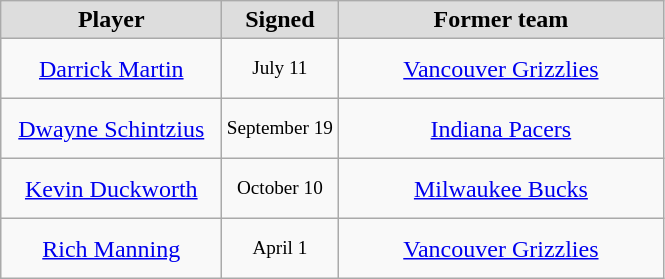<table class="wikitable" style="text-align: center">
<tr align="center" bgcolor="#dddddd">
<td style="width:140px"><strong>Player</strong></td>
<td style="width:70px"><strong>Signed</strong></td>
<td style="width:210px"><strong>Former team</strong></td>
</tr>
<tr style="height:40px">
<td><a href='#'>Darrick Martin</a></td>
<td style="font-size: 80%">July 11</td>
<td><a href='#'>Vancouver Grizzlies</a></td>
</tr>
<tr style="height:40px">
<td><a href='#'>Dwayne Schintzius</a></td>
<td style="font-size: 80%">September 19</td>
<td><a href='#'>Indiana Pacers</a></td>
</tr>
<tr style="height:40px">
<td><a href='#'>Kevin Duckworth</a></td>
<td style="font-size: 80%">October 10</td>
<td><a href='#'>Milwaukee Bucks</a></td>
</tr>
<tr style="height:40px">
<td><a href='#'>Rich Manning</a></td>
<td style="font-size: 80%">April 1</td>
<td><a href='#'>Vancouver Grizzlies</a></td>
</tr>
</table>
